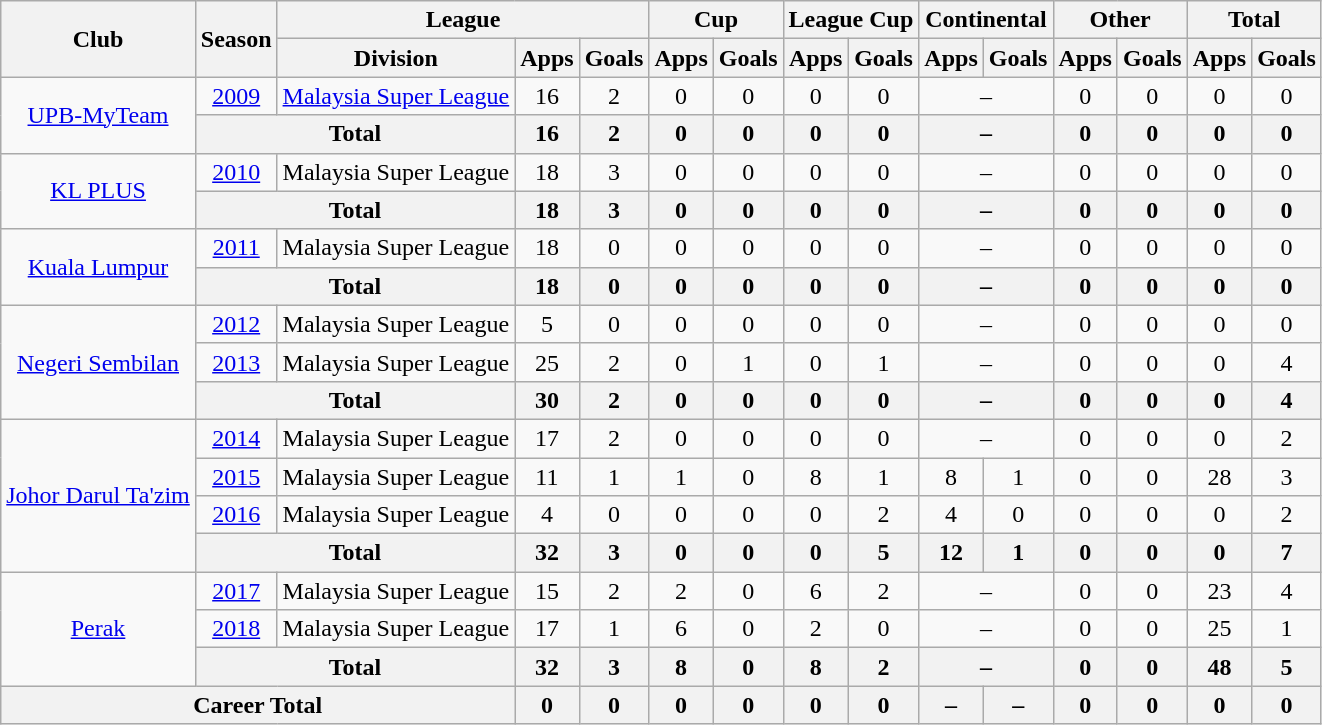<table class=wikitable style="text-align:center">
<tr>
<th rowspan=2>Club</th>
<th rowspan=2>Season</th>
<th colspan=3>League</th>
<th colspan=2>Cup</th>
<th colspan=2>League Cup</th>
<th colspan=2>Continental</th>
<th colspan=2>Other</th>
<th colspan=2>Total</th>
</tr>
<tr>
<th>Division</th>
<th>Apps</th>
<th>Goals</th>
<th>Apps</th>
<th>Goals</th>
<th>Apps</th>
<th>Goals</th>
<th>Apps</th>
<th>Goals</th>
<th>Apps</th>
<th>Goals</th>
<th>Apps</th>
<th>Goals</th>
</tr>
<tr>
<td rowspan=2><a href='#'>UPB-MyTeam</a></td>
<td><a href='#'>2009</a></td>
<td><a href='#'>Malaysia Super League</a></td>
<td>16</td>
<td>2</td>
<td>0</td>
<td>0</td>
<td>0</td>
<td>0</td>
<td colspan=2>–</td>
<td>0</td>
<td>0</td>
<td>0</td>
<td>0</td>
</tr>
<tr>
<th colspan="2">Total</th>
<th>16</th>
<th>2</th>
<th>0</th>
<th>0</th>
<th>0</th>
<th>0</th>
<th colspan=2>–</th>
<th>0</th>
<th>0</th>
<th>0</th>
<th>0</th>
</tr>
<tr>
<td rowspan=2><a href='#'>KL PLUS</a></td>
<td><a href='#'>2010</a></td>
<td>Malaysia Super League</td>
<td>18</td>
<td>3</td>
<td>0</td>
<td>0</td>
<td>0</td>
<td>0</td>
<td colspan=2>–</td>
<td>0</td>
<td>0</td>
<td>0</td>
<td>0</td>
</tr>
<tr>
<th colspan="2">Total</th>
<th>18</th>
<th>3</th>
<th>0</th>
<th>0</th>
<th>0</th>
<th>0</th>
<th colspan=2>–</th>
<th>0</th>
<th>0</th>
<th>0</th>
<th>0</th>
</tr>
<tr>
<td rowspan=2><a href='#'>Kuala Lumpur</a></td>
<td><a href='#'>2011</a></td>
<td>Malaysia Super League</td>
<td>18</td>
<td>0</td>
<td>0</td>
<td>0</td>
<td>0</td>
<td>0</td>
<td colspan=2>–</td>
<td>0</td>
<td>0</td>
<td>0</td>
<td>0</td>
</tr>
<tr>
<th colspan="2">Total</th>
<th>18</th>
<th>0</th>
<th>0</th>
<th>0</th>
<th>0</th>
<th>0</th>
<th colspan=2>–</th>
<th>0</th>
<th>0</th>
<th>0</th>
<th>0</th>
</tr>
<tr>
<td rowspan=3><a href='#'>Negeri Sembilan</a></td>
<td><a href='#'>2012</a></td>
<td>Malaysia Super League</td>
<td>5</td>
<td>0</td>
<td>0</td>
<td>0</td>
<td>0</td>
<td>0</td>
<td colspan=2>–</td>
<td>0</td>
<td>0</td>
<td>0</td>
<td>0</td>
</tr>
<tr>
<td><a href='#'>2013</a></td>
<td>Malaysia Super League</td>
<td>25</td>
<td>2</td>
<td>0</td>
<td>1</td>
<td>0</td>
<td>1</td>
<td colspan=2>–</td>
<td>0</td>
<td>0</td>
<td>0</td>
<td>4</td>
</tr>
<tr>
<th colspan="2">Total</th>
<th>30</th>
<th>2</th>
<th>0</th>
<th>0</th>
<th>0</th>
<th>0</th>
<th colspan=2>–</th>
<th>0</th>
<th>0</th>
<th>0</th>
<th>4</th>
</tr>
<tr>
<td rowspan=4><a href='#'>Johor Darul Ta'zim</a></td>
<td><a href='#'>2014</a></td>
<td>Malaysia Super League</td>
<td>17</td>
<td>2</td>
<td>0</td>
<td>0</td>
<td>0</td>
<td>0</td>
<td colspan=2>–</td>
<td>0</td>
<td>0</td>
<td>0</td>
<td>2</td>
</tr>
<tr>
<td><a href='#'>2015</a></td>
<td>Malaysia Super League</td>
<td>11</td>
<td>1</td>
<td>1</td>
<td>0</td>
<td>8</td>
<td>1</td>
<td>8</td>
<td>1</td>
<td>0</td>
<td>0</td>
<td>28</td>
<td>3</td>
</tr>
<tr>
<td><a href='#'>2016</a></td>
<td>Malaysia Super League</td>
<td>4</td>
<td>0</td>
<td>0</td>
<td>0</td>
<td>0</td>
<td>2</td>
<td>4</td>
<td>0</td>
<td>0</td>
<td>0</td>
<td>0</td>
<td>2</td>
</tr>
<tr>
<th colspan="2">Total</th>
<th>32</th>
<th>3</th>
<th>0</th>
<th>0</th>
<th>0</th>
<th>5</th>
<th>12</th>
<th>1</th>
<th>0</th>
<th>0</th>
<th>0</th>
<th>7</th>
</tr>
<tr>
<td rowspan=3><a href='#'>Perak</a></td>
<td><a href='#'>2017</a></td>
<td>Malaysia Super League</td>
<td>15</td>
<td>2</td>
<td>2</td>
<td>0</td>
<td>6</td>
<td>2</td>
<td colspan=2>–</td>
<td>0</td>
<td>0</td>
<td>23</td>
<td>4</td>
</tr>
<tr>
<td><a href='#'>2018</a></td>
<td>Malaysia Super League</td>
<td>17</td>
<td>1</td>
<td>6</td>
<td>0</td>
<td>2</td>
<td>0</td>
<td colspan=2>–</td>
<td>0</td>
<td>0</td>
<td>25</td>
<td>1</td>
</tr>
<tr>
<th colspan="2">Total</th>
<th>32</th>
<th>3</th>
<th>8</th>
<th>0</th>
<th>8</th>
<th>2</th>
<th colspan=2>–</th>
<th>0</th>
<th>0</th>
<th>48</th>
<th>5</th>
</tr>
<tr>
<th colspan="3">Career Total</th>
<th>0</th>
<th>0</th>
<th>0</th>
<th>0</th>
<th>0</th>
<th>0</th>
<th>–</th>
<th>–</th>
<th>0</th>
<th>0</th>
<th>0</th>
<th>0</th>
</tr>
</table>
